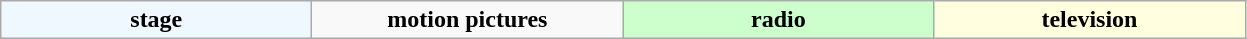<table class="wikitable">
<tr>
<td align="center" bgcolor=#F0F8FF width=200"><strong>stage</strong></td>
<td align="center" width="200"><strong>motion pictures</strong></td>
<td align="center" bgcolor=CCFFCC width="200"><strong>radio</strong></td>
<td align="center" bgcolor=lightyellow width="200"><strong>television</strong></td>
</tr>
</table>
